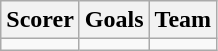<table class=wikitable>
<tr>
<th>Scorer</th>
<th>Goals</th>
<th>Team</th>
</tr>
<tr>
<td></td>
<td></td>
<td></td>
</tr>
</table>
